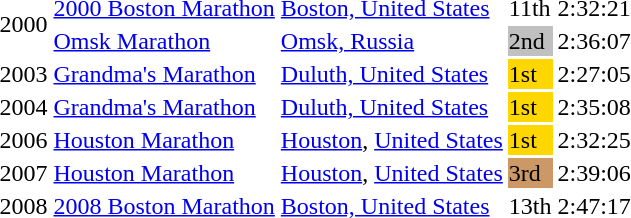<table>
<tr>
<td rowspan=2>2000</td>
<td><a href='#'>2000 Boston Marathon</a></td>
<td><a href='#'>Boston, United States</a></td>
<td>11th</td>
<td>2:32:21</td>
</tr>
<tr>
<td><a href='#'>Omsk Marathon</a></td>
<td><a href='#'>Omsk, Russia</a></td>
<td bgcolor="silver">2nd</td>
<td>2:36:07</td>
</tr>
<tr>
<td>2003</td>
<td><a href='#'>Grandma's Marathon</a></td>
<td><a href='#'>Duluth, United States</a></td>
<td bgcolor="gold">1st</td>
<td>2:27:05</td>
</tr>
<tr>
<td>2004</td>
<td><a href='#'>Grandma's Marathon</a></td>
<td><a href='#'>Duluth, United States</a></td>
<td bgcolor="gold">1st</td>
<td>2:35:08</td>
</tr>
<tr>
<td>2006</td>
<td><a href='#'>Houston Marathon</a></td>
<td><a href='#'>Houston</a>, <a href='#'>United States</a></td>
<td bgcolor="gold">1st</td>
<td>2:32:25</td>
</tr>
<tr>
<td>2007</td>
<td><a href='#'>Houston Marathon</a></td>
<td><a href='#'>Houston</a>, <a href='#'>United States</a></td>
<td bgcolor="cc9966">3rd</td>
<td>2:39:06</td>
</tr>
<tr>
<td>2008</td>
<td><a href='#'>2008 Boston Marathon</a></td>
<td><a href='#'>Boston, United States</a></td>
<td>13th</td>
<td>2:47:17</td>
</tr>
</table>
